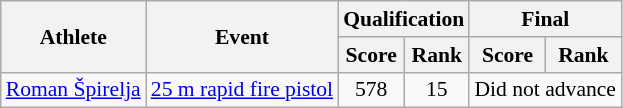<table class="wikitable" style="font-size:90%">
<tr>
<th rowspan="2">Athlete</th>
<th rowspan="2">Event</th>
<th colspan="2">Qualification</th>
<th colspan="2">Final</th>
</tr>
<tr>
<th>Score</th>
<th>Rank</th>
<th>Score</th>
<th>Rank</th>
</tr>
<tr>
<td><a href='#'>Roman Špirelja</a></td>
<td><a href='#'>25 m rapid fire pistol</a></td>
<td align="center">578</td>
<td align="center">15</td>
<td colspan="2"  align="center">Did not advance</td>
</tr>
</table>
